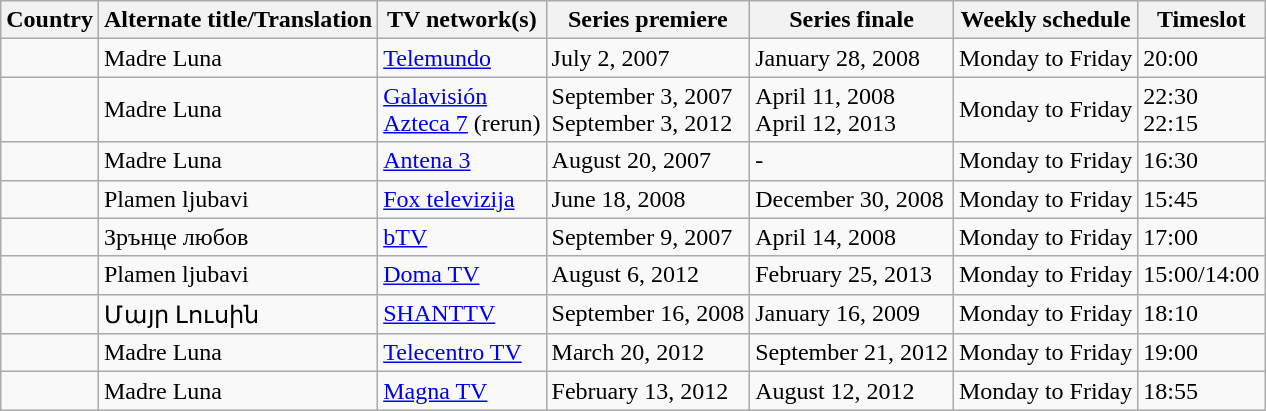<table class="wikitable">
<tr>
<th>Country</th>
<th>Alternate title/Translation</th>
<th>TV network(s)</th>
<th>Series premiere</th>
<th>Series finale</th>
<th>Weekly schedule</th>
<th>Timeslot</th>
</tr>
<tr>
<td></td>
<td>Madre Luna</td>
<td><a href='#'>Telemundo</a></td>
<td>July 2, 2007</td>
<td>January 28, 2008</td>
<td>Monday to Friday</td>
<td>20:00</td>
</tr>
<tr>
<td></td>
<td>Madre Luna</td>
<td><a href='#'>Galavisión</a><br><a href='#'>Azteca 7</a> (rerun)</td>
<td>September 3, 2007<br>September 3, 2012</td>
<td>April 11, 2008<br>April 12, 2013</td>
<td>Monday to Friday</td>
<td>22:30<br>22:15</td>
</tr>
<tr>
<td></td>
<td>Madre Luna</td>
<td><a href='#'>Antena 3</a></td>
<td>August 20, 2007</td>
<td>-</td>
<td>Monday to Friday</td>
<td>16:30</td>
</tr>
<tr>
<td></td>
<td>Plamen ljubavi</td>
<td><a href='#'>Fox televizija</a></td>
<td>June 18, 2008</td>
<td>December 30, 2008</td>
<td>Monday to Friday</td>
<td>15:45</td>
</tr>
<tr>
<td></td>
<td>Зрънце любов</td>
<td><a href='#'>bTV</a></td>
<td>September 9, 2007</td>
<td>April 14, 2008</td>
<td>Monday to Friday</td>
<td>17:00</td>
</tr>
<tr>
<td></td>
<td>Plamen ljubavi</td>
<td><a href='#'>Doma TV</a></td>
<td>August 6, 2012</td>
<td>February 25, 2013</td>
<td>Monday to Friday</td>
<td>15:00/14:00</td>
</tr>
<tr>
<td></td>
<td>Մայր Լուսին</td>
<td><a href='#'>SHANTTV</a></td>
<td>September 16, 2008</td>
<td>January 16, 2009</td>
<td>Monday to Friday</td>
<td>18:10</td>
</tr>
<tr>
<td></td>
<td>Madre Luna</td>
<td><a href='#'>Telecentro TV</a></td>
<td>March 20, 2012</td>
<td>September 21, 2012</td>
<td>Monday to Friday</td>
<td>19:00</td>
</tr>
<tr>
<td></td>
<td>Madre Luna</td>
<td><a href='#'>Magna TV</a></td>
<td>February 13, 2012</td>
<td>August 12, 2012</td>
<td>Monday to Friday</td>
<td>18:55</td>
</tr>
</table>
